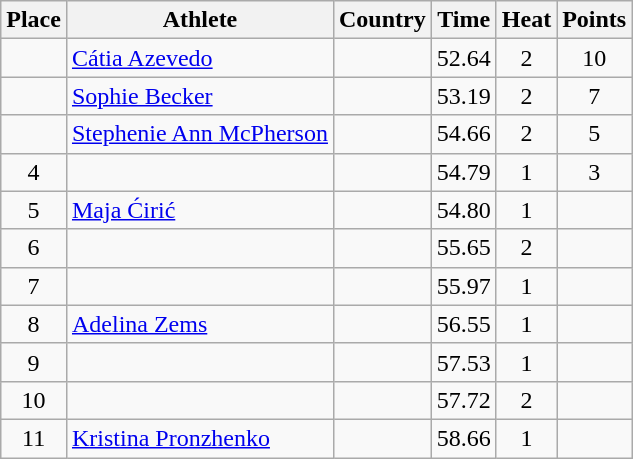<table class="wikitable">
<tr>
<th>Place</th>
<th>Athlete</th>
<th>Country</th>
<th>Time</th>
<th>Heat</th>
<th>Points</th>
</tr>
<tr>
<td align=center></td>
<td><a href='#'>Cátia Azevedo</a></td>
<td></td>
<td>52.64</td>
<td align=center>2</td>
<td align=center>10</td>
</tr>
<tr>
<td align=center></td>
<td><a href='#'>Sophie Becker</a></td>
<td></td>
<td>53.19</td>
<td align=center>2</td>
<td align=center>7</td>
</tr>
<tr>
<td align=center></td>
<td><a href='#'>Stephenie Ann McPherson</a></td>
<td></td>
<td>54.66</td>
<td align=center>2</td>
<td align=center>5</td>
</tr>
<tr>
<td align=center>4</td>
<td></td>
<td></td>
<td>54.79</td>
<td align=center>1</td>
<td align=center>3</td>
</tr>
<tr>
<td align=center>5</td>
<td><a href='#'>Maja Ćirić</a></td>
<td></td>
<td>54.80</td>
<td align=center>1</td>
<td align=center></td>
</tr>
<tr>
<td align=center>6</td>
<td></td>
<td></td>
<td>55.65</td>
<td align=center>2</td>
<td align=center></td>
</tr>
<tr>
<td align=center>7</td>
<td></td>
<td></td>
<td>55.97</td>
<td align=center>1</td>
<td align=center></td>
</tr>
<tr>
<td align=center>8</td>
<td><a href='#'>Adelina Zems</a></td>
<td></td>
<td>56.55</td>
<td align=center>1</td>
<td align=center></td>
</tr>
<tr>
<td align=center>9</td>
<td></td>
<td></td>
<td>57.53</td>
<td align=center>1</td>
<td align=center></td>
</tr>
<tr>
<td align=center>10</td>
<td></td>
<td></td>
<td>57.72</td>
<td align=center>2</td>
<td align=center></td>
</tr>
<tr>
<td align=center>11</td>
<td><a href='#'>Kristina Pronzhenko</a></td>
<td></td>
<td>58.66</td>
<td align=center>1</td>
<td align=center></td>
</tr>
</table>
